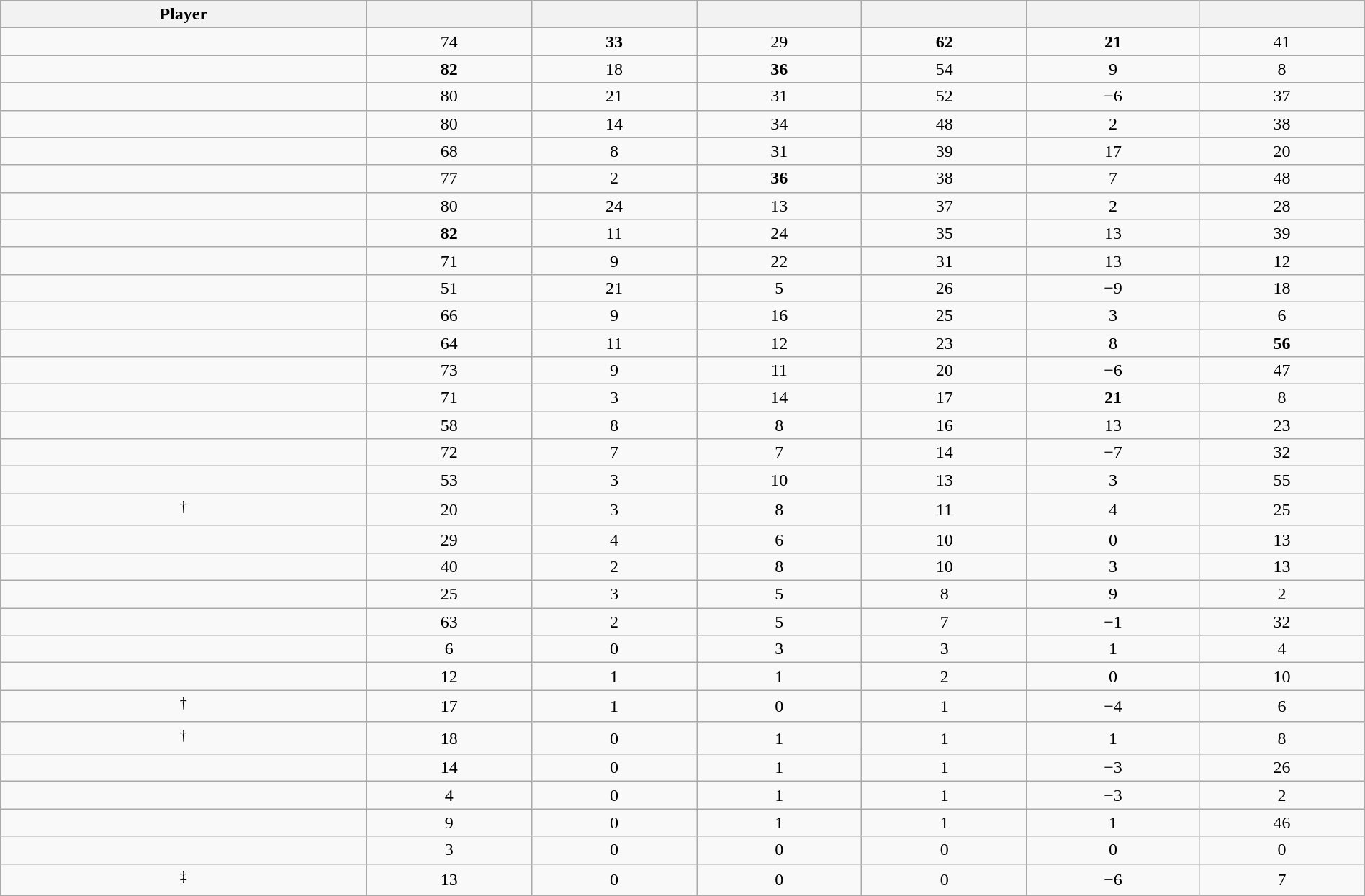<table class="wikitable sortable" style="width:100%;">
<tr align=center>
<th>Player</th>
<th></th>
<th></th>
<th></th>
<th></th>
<th data-sort-type="number"></th>
<th></th>
</tr>
<tr align=center>
<td></td>
<td>74</td>
<td><strong>33</strong></td>
<td>29</td>
<td><strong>62</strong></td>
<td><strong>21</strong></td>
<td>41</td>
</tr>
<tr align=center>
<td></td>
<td><strong>82</strong></td>
<td>18</td>
<td><strong>36</strong></td>
<td>54</td>
<td>9</td>
<td>8</td>
</tr>
<tr align=center>
<td></td>
<td>80</td>
<td>21</td>
<td>31</td>
<td>52</td>
<td>−6</td>
<td>37</td>
</tr>
<tr align=center>
<td></td>
<td>80</td>
<td>14</td>
<td>34</td>
<td>48</td>
<td>2</td>
<td>38</td>
</tr>
<tr align=center>
<td></td>
<td>68</td>
<td>8</td>
<td>31</td>
<td>39</td>
<td>17</td>
<td>20</td>
</tr>
<tr align=center>
<td></td>
<td>77</td>
<td>2</td>
<td><strong>36</strong></td>
<td>38</td>
<td>7</td>
<td>48</td>
</tr>
<tr align=center>
<td></td>
<td>80</td>
<td>24</td>
<td>13</td>
<td>37</td>
<td>2</td>
<td>28</td>
</tr>
<tr align=center>
<td></td>
<td><strong>82</strong></td>
<td>11</td>
<td>24</td>
<td>35</td>
<td>13</td>
<td>39</td>
</tr>
<tr align=center>
<td></td>
<td>71</td>
<td>9</td>
<td>22</td>
<td>31</td>
<td>13</td>
<td>12</td>
</tr>
<tr align=center>
<td></td>
<td>51</td>
<td>21</td>
<td>5</td>
<td>26</td>
<td>−9</td>
<td>18</td>
</tr>
<tr align=center>
<td></td>
<td>66</td>
<td>9</td>
<td>16</td>
<td>25</td>
<td>3</td>
<td>6</td>
</tr>
<tr align=center>
<td></td>
<td>64</td>
<td>11</td>
<td>12</td>
<td>23</td>
<td>8</td>
<td><strong>56</strong></td>
</tr>
<tr align=center>
<td></td>
<td>73</td>
<td>9</td>
<td>11</td>
<td>20</td>
<td>−6</td>
<td>47</td>
</tr>
<tr align=center>
<td></td>
<td>71</td>
<td>3</td>
<td>14</td>
<td>17</td>
<td><strong>21</strong></td>
<td>8</td>
</tr>
<tr align=center>
<td></td>
<td>58</td>
<td>8</td>
<td>8</td>
<td>16</td>
<td>13</td>
<td>23</td>
</tr>
<tr align=center>
<td></td>
<td>72</td>
<td>7</td>
<td>7</td>
<td>14</td>
<td>−7</td>
<td>32</td>
</tr>
<tr align=center>
<td></td>
<td>53</td>
<td>3</td>
<td>10</td>
<td>13</td>
<td>3</td>
<td>55</td>
</tr>
<tr align=center>
<td><sup>†</sup></td>
<td>20</td>
<td>3</td>
<td>8</td>
<td>11</td>
<td>4</td>
<td>25</td>
</tr>
<tr align=center>
<td></td>
<td>29</td>
<td>4</td>
<td>6</td>
<td>10</td>
<td>0</td>
<td>13</td>
</tr>
<tr align=center>
<td></td>
<td>40</td>
<td>2</td>
<td>8</td>
<td>10</td>
<td>3</td>
<td>13</td>
</tr>
<tr align=center>
<td></td>
<td>25</td>
<td>3</td>
<td>5</td>
<td>8</td>
<td>9</td>
<td>2</td>
</tr>
<tr align=center>
<td></td>
<td>63</td>
<td>2</td>
<td>5</td>
<td>7</td>
<td>−1</td>
<td>32</td>
</tr>
<tr align=center>
<td></td>
<td>6</td>
<td>0</td>
<td>3</td>
<td>3</td>
<td>1</td>
<td>4</td>
</tr>
<tr align=center>
<td></td>
<td>12</td>
<td>1</td>
<td>1</td>
<td>2</td>
<td>0</td>
<td>10</td>
</tr>
<tr align=center>
<td><sup>†</sup></td>
<td>17</td>
<td>1</td>
<td>0</td>
<td>1</td>
<td>−4</td>
<td>6</td>
</tr>
<tr align=center>
<td><sup>†</sup></td>
<td>18</td>
<td>0</td>
<td>1</td>
<td>1</td>
<td>1</td>
<td>8</td>
</tr>
<tr align=center>
<td></td>
<td>14</td>
<td>0</td>
<td>1</td>
<td>1</td>
<td>−3</td>
<td>26</td>
</tr>
<tr align=center>
<td></td>
<td>4</td>
<td>0</td>
<td>1</td>
<td>1</td>
<td>−3</td>
<td>2</td>
</tr>
<tr align=center>
<td></td>
<td>9</td>
<td>0</td>
<td>1</td>
<td>1</td>
<td>1</td>
<td>46</td>
</tr>
<tr align=center>
<td></td>
<td>3</td>
<td>0</td>
<td>0</td>
<td>0</td>
<td>0</td>
<td>0</td>
</tr>
<tr align=center>
<td><sup>‡</sup></td>
<td>13</td>
<td>0</td>
<td>0</td>
<td>0</td>
<td>−6</td>
<td>7</td>
</tr>
</table>
